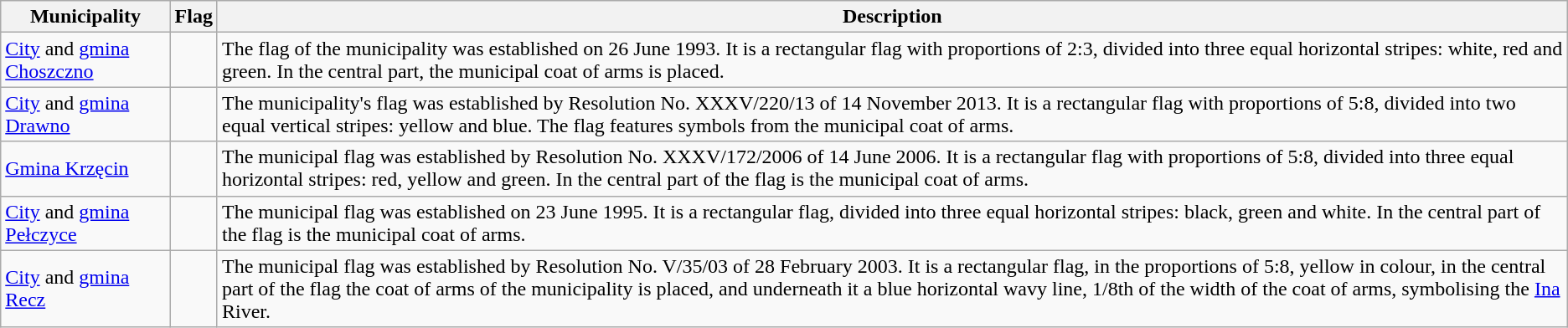<table class="wikitable">
<tr>
<th>Municipality</th>
<th>Flag</th>
<th>Description</th>
</tr>
<tr>
<td><a href='#'>City</a> and <a href='#'>gmina Choszczno</a></td>
<td></td>
<td>The flag of the municipality was established on 26 June 1993. It is a rectangular flag with proportions of 2:3, divided into three equal horizontal stripes: white, red and green. In the central part, the municipal coat of arms is placed.</td>
</tr>
<tr>
<td><a href='#'>City</a> and <a href='#'>gmina Drawno</a></td>
<td></td>
<td>The municipality's flag was established by Resolution No. XXXV/220/13 of 14 November 2013. It is a rectangular flag with proportions of 5:8, divided into two equal vertical stripes: yellow and blue. The flag features symbols from the municipal coat of arms.</td>
</tr>
<tr>
<td><a href='#'>Gmina Krzęcin</a></td>
<td></td>
<td>The municipal flag was established by Resolution No. XXXV/172/2006 of 14 June 2006. It is a rectangular flag with proportions of 5:8, divided into three equal horizontal stripes: red, yellow and green. In the central part of the flag is the municipal coat of arms.</td>
</tr>
<tr>
<td><a href='#'>City</a> and <a href='#'>gmina Pełczyce</a></td>
<td></td>
<td>The municipal flag was established on 23 June 1995. It is a rectangular flag, divided into three equal horizontal stripes: black, green and white. In the central part of the flag is the municipal coat of arms.</td>
</tr>
<tr>
<td><a href='#'>City</a> and <a href='#'>gmina Recz</a></td>
<td></td>
<td>The municipal flag was established by Resolution No. V/35/03 of 28 February 2003. It is a rectangular flag, in the proportions of 5:8, yellow in colour, in the central part of the flag the coat of arms of the municipality is placed, and underneath it a blue horizontal wavy line, 1/8th of the width of the coat of arms, symbolising the <a href='#'>Ina</a> River.</td>
</tr>
</table>
